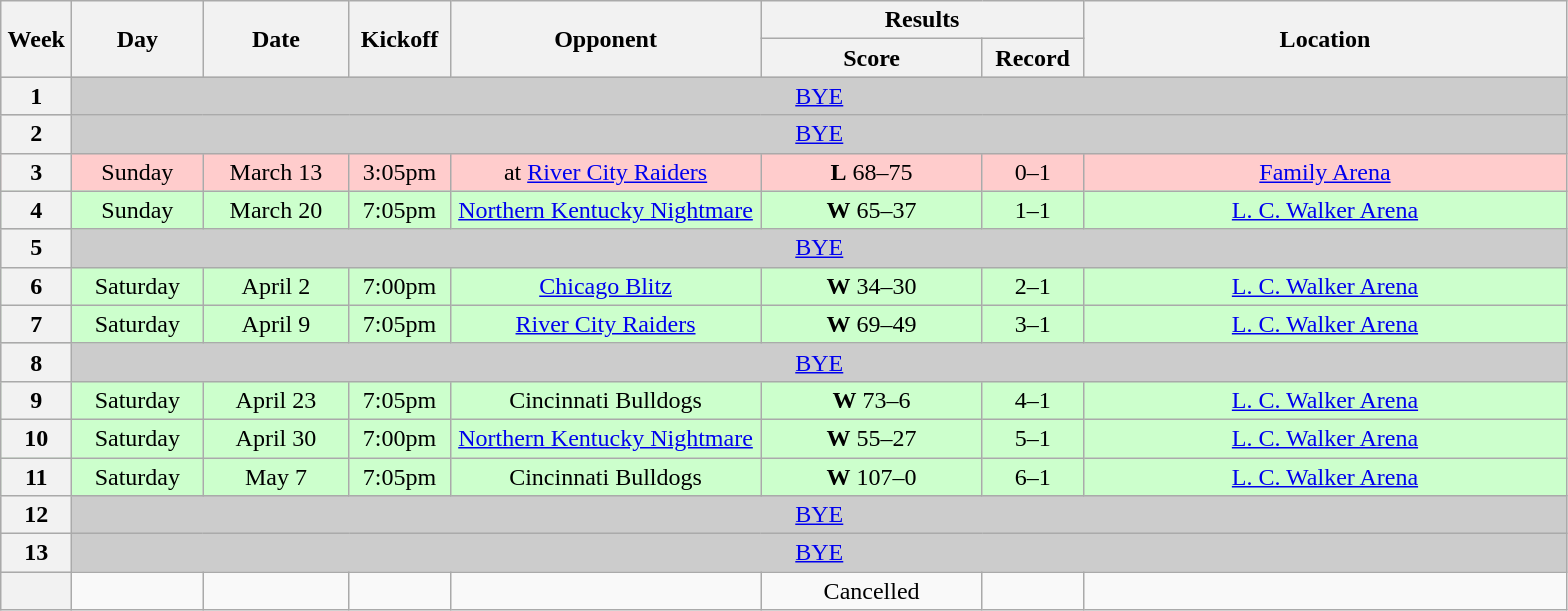<table class="wikitable">
<tr>
<th rowspan="2" width="40">Week</th>
<th rowspan="2" width="80">Day</th>
<th rowspan="2" width="90">Date</th>
<th rowspan="2" width="60">Kickoff</th>
<th rowspan="2" width="200">Opponent</th>
<th colspan="2" width="200">Results</th>
<th rowspan="2" width="315">Location</th>
</tr>
<tr>
<th width="140">Score</th>
<th width="60">Record</th>
</tr>
<tr align="center" bgcolor="#CCCCCC">
<th>1</th>
<td colSpan=7><a href='#'>BYE</a></td>
</tr>
<tr align="center" bgcolor="#CCCCCC">
<th>2</th>
<td colSpan=7><a href='#'>BYE</a></td>
</tr>
<tr align="center" bgcolor="#FFCCCC">
<th>3</th>
<td>Sunday</td>
<td>March 13</td>
<td>3:05pm</td>
<td>at <a href='#'>River City Raiders</a></td>
<td><strong>L</strong> 68–75</td>
<td>0–1</td>
<td><a href='#'>Family Arena</a></td>
</tr>
<tr align="center" bgcolor="#CCFFCC">
<th>4</th>
<td>Sunday</td>
<td>March 20</td>
<td>7:05pm</td>
<td><a href='#'>Northern Kentucky Nightmare</a></td>
<td><strong>W</strong> 65–37</td>
<td>1–1</td>
<td><a href='#'>L. C. Walker Arena</a></td>
</tr>
<tr align="center" bgcolor="#CCCCCC">
<th>5</th>
<td colSpan=7><a href='#'>BYE</a></td>
</tr>
<tr align="center" bgcolor="#CCFFCC">
<th>6</th>
<td>Saturday</td>
<td>April 2</td>
<td>7:00pm</td>
<td><a href='#'>Chicago Blitz</a></td>
<td><strong>W</strong> 34–30</td>
<td>2–1</td>
<td><a href='#'>L. C. Walker Arena</a></td>
</tr>
<tr align="center" bgcolor="#CCFFCC">
<th>7</th>
<td>Saturday</td>
<td>April 9</td>
<td>7:05pm</td>
<td><a href='#'>River City Raiders</a></td>
<td><strong>W</strong> 69–49</td>
<td>3–1</td>
<td><a href='#'>L. C. Walker Arena</a></td>
</tr>
<tr align="center" bgcolor="#CCCCCC">
<th>8</th>
<td colSpan=7><a href='#'>BYE</a></td>
</tr>
<tr align="center"  bgcolor="#CCFFCC">
<th>9</th>
<td>Saturday</td>
<td>April 23</td>
<td>7:05pm</td>
<td>Cincinnati Bulldogs</td>
<td><strong>W</strong> 73–6</td>
<td>4–1</td>
<td><a href='#'>L. C. Walker Arena</a></td>
</tr>
<tr align="center" bgcolor="#CCFFCC">
<th>10</th>
<td>Saturday</td>
<td>April 30</td>
<td>7:00pm</td>
<td><a href='#'>Northern Kentucky Nightmare</a></td>
<td><strong>W</strong> 55–27</td>
<td>5–1</td>
<td><a href='#'>L. C. Walker Arena</a></td>
</tr>
<tr align="center" bgcolor="#CCFFCC">
<th>11</th>
<td>Saturday</td>
<td>May 7</td>
<td>7:05pm</td>
<td>Cincinnati Bulldogs</td>
<td><strong>W</strong> 107–0</td>
<td>6–1</td>
<td><a href='#'>L. C. Walker Arena</a></td>
</tr>
<tr align="center" bgcolor="#CCCCCC">
<th>12</th>
<td colSpan=7><a href='#'>BYE</a></td>
</tr>
<tr align="center" bgcolor="#CCCCCC">
<th>13</th>
<td colSpan=7><a href='#'>BYE</a></td>
</tr>
<tr align="center" >
<th></th>
<td></td>
<td></td>
<td></td>
<td></td>
<td>Cancelled</td>
<td></td>
<td></td>
</tr>
</table>
